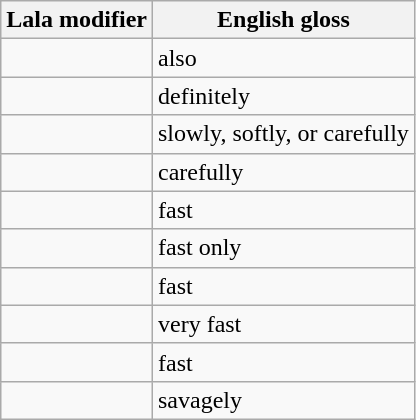<table class="wikitable">
<tr>
<th>Lala modifier</th>
<th>English gloss</th>
</tr>
<tr>
<td></td>
<td>also</td>
</tr>
<tr>
<td></td>
<td>definitely</td>
</tr>
<tr>
<td></td>
<td>slowly, softly, or carefully</td>
</tr>
<tr>
<td></td>
<td>carefully</td>
</tr>
<tr>
<td></td>
<td>fast</td>
</tr>
<tr>
<td></td>
<td>fast only</td>
</tr>
<tr>
<td></td>
<td>fast</td>
</tr>
<tr>
<td></td>
<td>very fast</td>
</tr>
<tr>
<td></td>
<td>fast</td>
</tr>
<tr>
<td></td>
<td>savagely</td>
</tr>
</table>
